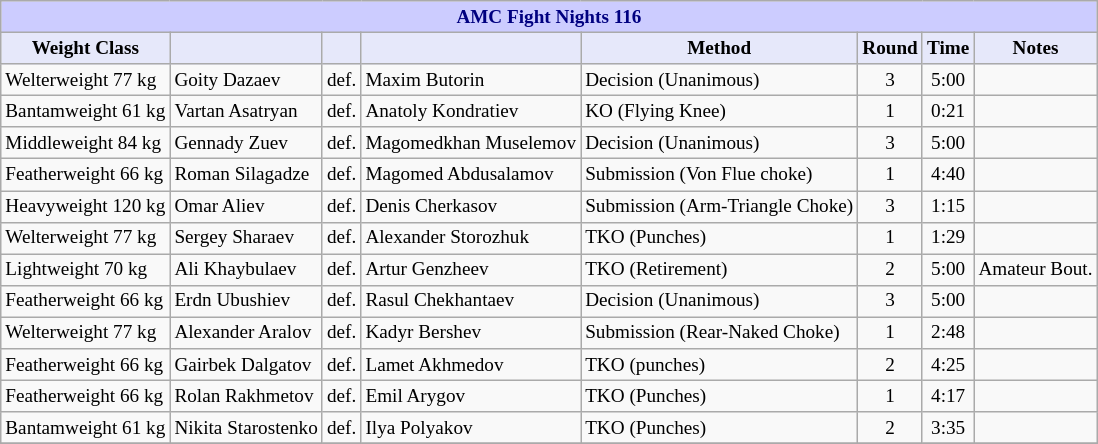<table class="wikitable" style="font-size: 80%;">
<tr>
<th colspan="8" style="background-color: #ccf; color: #000080; text-align: center;">AMC Fight Nights 116</th>
</tr>
<tr>
<th colspan="1" style="background-color: #E6E8FA; color: #000000; text-align: center;">Weight Class</th>
<th colspan="1" style="background-color: #E6E8FA; color: #000000; text-align: center;"></th>
<th colspan="1" style="background-color: #E6E8FA; color: #000000; text-align: center;"></th>
<th colspan="1" style="background-color: #E6E8FA; color: #000000; text-align: center;"></th>
<th colspan="1" style="background-color: #E6E8FA; color: #000000; text-align: center;">Method</th>
<th colspan="1" style="background-color: #E6E8FA; color: #000000; text-align: center;">Round</th>
<th colspan="1" style="background-color: #E6E8FA; color: #000000; text-align: center;">Time</th>
<th colspan="1" style="background-color: #E6E8FA; color: #000000; text-align: center;">Notes</th>
</tr>
<tr>
<td>Welterweight 77 kg</td>
<td> Goity Dazaev</td>
<td align=center>def.</td>
<td> Maxim Butorin</td>
<td>Decision (Unanimous)</td>
<td align=center>3</td>
<td align=center>5:00</td>
<td></td>
</tr>
<tr>
<td>Bantamweight 61 kg</td>
<td> Vartan Asatryan</td>
<td align=center>def.</td>
<td> Anatoly Kondratiev</td>
<td>KO (Flying Knee)</td>
<td align=center>1</td>
<td align=center>0:21</td>
<td></td>
</tr>
<tr>
<td>Middleweight 84 kg</td>
<td> Gennady Zuev</td>
<td align=center>def.</td>
<td> Magomedkhan Muselemov</td>
<td>Decision (Unanimous)</td>
<td align=center>3</td>
<td align=center>5:00</td>
<td></td>
</tr>
<tr>
<td>Featherweight 66 kg</td>
<td> Roman Silagadze</td>
<td align=center>def.</td>
<td> Magomed Abdusalamov</td>
<td>Submission (Von Flue choke)</td>
<td align=center>1</td>
<td align=center>4:40</td>
<td></td>
</tr>
<tr>
<td>Heavyweight 120 kg</td>
<td> Omar Aliev</td>
<td align=center>def.</td>
<td> Denis Cherkasov</td>
<td>Submission (Arm-Triangle Choke)</td>
<td align=center>3</td>
<td align=center>1:15</td>
<td></td>
</tr>
<tr>
<td>Welterweight 77 kg</td>
<td> Sergey Sharaev</td>
<td align=center>def.</td>
<td> Alexander Storozhuk</td>
<td>TKO (Punches)</td>
<td align=center>1</td>
<td align=center>1:29</td>
<td></td>
</tr>
<tr>
<td>Lightweight 70 kg</td>
<td> Ali Khaybulaev</td>
<td align=center>def.</td>
<td> Artur Genzheev</td>
<td>TKO (Retirement)</td>
<td align=center>2</td>
<td align=center>5:00</td>
<td>Amateur Bout.</td>
</tr>
<tr>
<td>Featherweight 66 kg</td>
<td> Erdn Ubushiev</td>
<td align=center>def.</td>
<td> Rasul Chekhantaev</td>
<td>Decision (Unanimous)</td>
<td align=center>3</td>
<td align=center>5:00</td>
<td></td>
</tr>
<tr>
<td>Welterweight 77 kg</td>
<td> Alexander Aralov</td>
<td align=center>def.</td>
<td> Kadyr Bershev</td>
<td>Submission (Rear-Naked Choke)</td>
<td align=center>1</td>
<td align=center>2:48</td>
<td></td>
</tr>
<tr>
<td>Featherweight 66 kg</td>
<td> Gairbek Dalgatov</td>
<td align=center>def.</td>
<td> Lamet Akhmedov</td>
<td>TKO (punches)</td>
<td align=center>2</td>
<td align=center>4:25</td>
<td></td>
</tr>
<tr>
<td>Featherweight 66 kg</td>
<td> Rolan Rakhmetov</td>
<td align=center>def.</td>
<td> Emil Arygov</td>
<td>TKO (Punches)</td>
<td align=center>1</td>
<td align=center>4:17</td>
<td></td>
</tr>
<tr>
<td>Bantamweight 61 kg</td>
<td> Nikita Starostenko</td>
<td align=center>def.</td>
<td> Ilya Polyakov</td>
<td>TKO (Punches)</td>
<td align=center>2</td>
<td align=center>3:35</td>
<td></td>
</tr>
<tr>
</tr>
</table>
